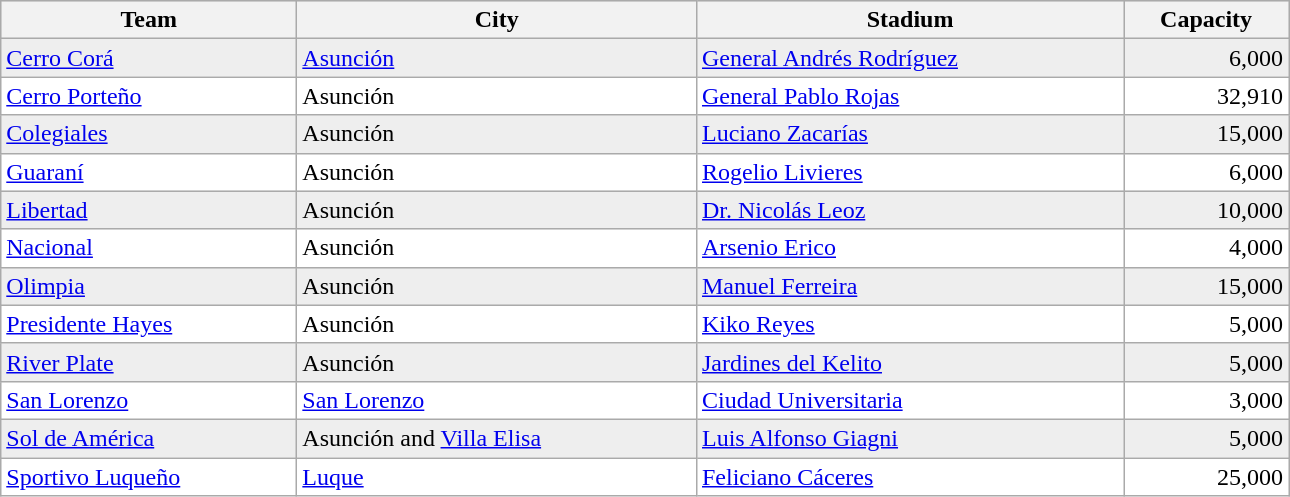<table class="wikitable sortable" style="text-align: left;" width=68%>
<tr style="background:#dddddd;">
<th>Team</th>
<th>City</th>
<th>Stadium</th>
<th>Capacity</th>
</tr>
<tr style="background:#eeeeee;">
<td><a href='#'>Cerro Corá</a></td>
<td><a href='#'>Asunción</a></td>
<td><a href='#'>General Andrés Rodríguez</a></td>
<td style="text-align: right;">6,000</td>
</tr>
<tr style="background:#ffffff;">
<td><a href='#'>Cerro Porteño</a></td>
<td>Asunción</td>
<td><a href='#'>General Pablo Rojas</a></td>
<td style="text-align: right;">32,910</td>
</tr>
<tr style="background:#eeeeee;">
<td><a href='#'>Colegiales</a></td>
<td>Asunción</td>
<td><a href='#'>Luciano Zacarías</a></td>
<td style="text-align: right;">15,000</td>
</tr>
<tr style="background:#ffffff;">
<td><a href='#'>Guaraní</a></td>
<td>Asunción</td>
<td><a href='#'>Rogelio Livieres</a></td>
<td style="text-align: right;">6,000</td>
</tr>
<tr style="background:#eeeeee;">
<td><a href='#'>Libertad</a></td>
<td>Asunción</td>
<td><a href='#'>Dr. Nicolás Leoz</a></td>
<td style="text-align: right;">10,000</td>
</tr>
<tr style="background:#ffffff;">
<td><a href='#'>Nacional</a></td>
<td>Asunción</td>
<td><a href='#'>Arsenio Erico</a></td>
<td style="text-align: right;">4,000</td>
</tr>
<tr style="background:#eeeeee;">
<td><a href='#'>Olimpia</a></td>
<td>Asunción</td>
<td><a href='#'>Manuel Ferreira</a></td>
<td style="text-align: right;">15,000</td>
</tr>
<tr style="background:#ffffff;">
<td><a href='#'>Presidente Hayes</a></td>
<td>Asunción</td>
<td><a href='#'>Kiko Reyes</a></td>
<td style="text-align: right;">5,000</td>
</tr>
<tr style="background:#eeeeee;">
<td><a href='#'>River Plate</a></td>
<td>Asunción</td>
<td><a href='#'>Jardines del Kelito</a></td>
<td style="text-align: right;">5,000</td>
</tr>
<tr style="background:#ffffff;">
<td><a href='#'>San Lorenzo</a></td>
<td><a href='#'>San Lorenzo</a></td>
<td><a href='#'>Ciudad Universitaria</a></td>
<td style="text-align: right;">3,000</td>
</tr>
<tr style="background:#eeeeee;">
<td><a href='#'>Sol de América</a></td>
<td>Asunción and <a href='#'>Villa Elisa</a></td>
<td><a href='#'>Luis Alfonso Giagni</a></td>
<td style="text-align: right;">5,000</td>
</tr>
<tr style="background:#ffffff;">
<td><a href='#'>Sportivo Luqueño</a></td>
<td><a href='#'>Luque</a></td>
<td><a href='#'>Feliciano Cáceres</a></td>
<td style="text-align: right;">25,000</td>
</tr>
</table>
